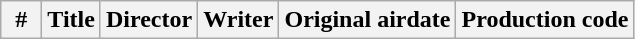<table class="wikitable plainrowheaders">
<tr>
<th width="20">#</th>
<th>Title</th>
<th>Director</th>
<th>Writer</th>
<th>Original airdate</th>
<th>Production code<br>




</th>
</tr>
</table>
